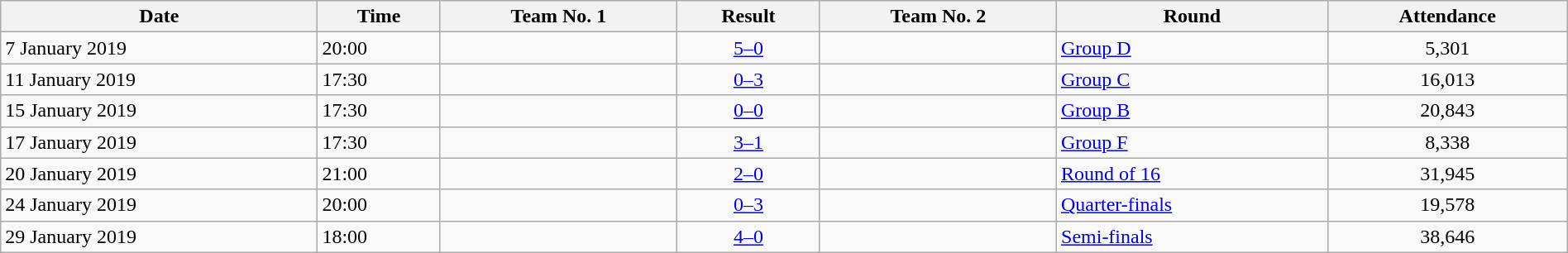<table class="wikitable" style="text-align:left; width:100%;">
<tr>
<th>Date</th>
<th>Time</th>
<th>Team No. 1</th>
<th>Result</th>
<th>Team No. 2</th>
<th>Round</th>
<th>Attendance</th>
</tr>
<tr>
<td>7 January 2019</td>
<td>20:00</td>
<td></td>
<td style="text-align:center;"><a href='#'>5–0</a></td>
<td></td>
<td><a href='#'>Group D</a></td>
<td style="text-align:center;">5,301</td>
</tr>
<tr>
<td>11 January 2019</td>
<td>17:30</td>
<td></td>
<td style="text-align:center;"><a href='#'>0–3</a></td>
<td></td>
<td><a href='#'>Group C</a></td>
<td style="text-align:center;">16,013</td>
</tr>
<tr>
<td>15 January 2019</td>
<td>17:30</td>
<td></td>
<td style="text-align:center;"><a href='#'>0–0</a></td>
<td></td>
<td><a href='#'>Group B</a></td>
<td style="text-align:center;">20,843</td>
</tr>
<tr -->
<td>17 January 2019</td>
<td>17:30</td>
<td></td>
<td style="text-align:center;"><a href='#'>3–1</a></td>
<td></td>
<td><a href='#'>Group F</a></td>
<td style="text-align:center;">8,338</td>
</tr>
<tr>
<td>20 January 2019</td>
<td>21:00</td>
<td></td>
<td style="text-align:center;"><a href='#'>2–0</a></td>
<td></td>
<td><a href='#'>Round of 16</a></td>
<td style="text-align:center;">31,945</td>
</tr>
<tr>
<td>24 January 2019</td>
<td>20:00</td>
<td></td>
<td style="text-align:center;"><a href='#'>0–3</a></td>
<td></td>
<td><a href='#'>Quarter-finals</a></td>
<td style="text-align:center;">19,578</td>
</tr>
<tr>
<td>29 January 2019</td>
<td>18:00</td>
<td></td>
<td style="text-align:center;"><a href='#'>4–0</a></td>
<td></td>
<td><a href='#'>Semi-finals</a></td>
<td style="text-align:center;">38,646</td>
</tr>
</table>
